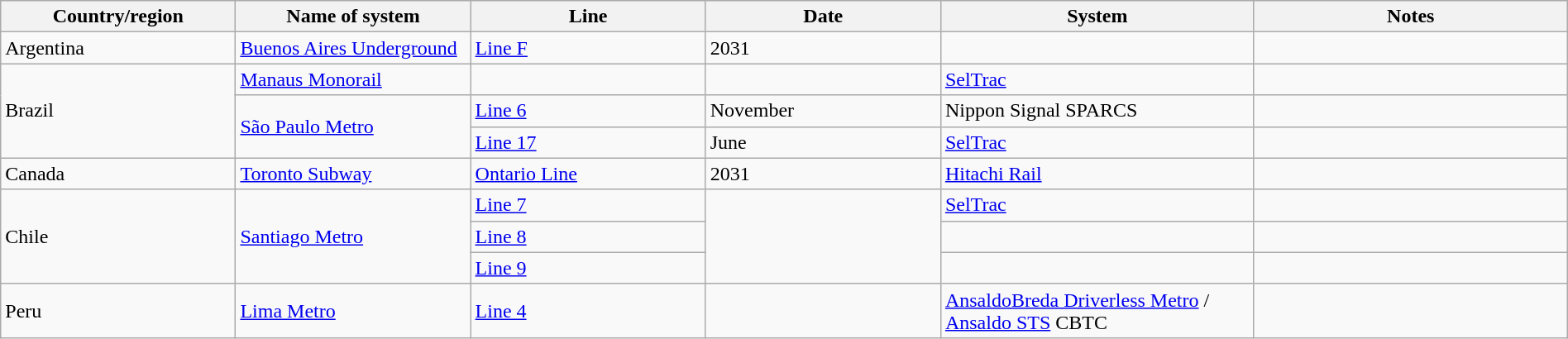<table class="wikitable sortable" style="width:100%">
<tr>
<th style="width:15%">Country/region</th>
<th style="width:15%">Name of system</th>
<th style="width:15%">Line</th>
<th style="width:15%">Date</th>
<th style="width:20%">System</th>
<th style="width:20%">Notes</th>
</tr>
<tr>
<td>Argentina</td>
<td><a href='#'>Buenos Aires Underground</a></td>
<td><a href='#'>Line F</a></td>
<td>2031</td>
<td></td>
<td></td>
</tr>
<tr>
<td rowspan="3">Brazil</td>
<td><a href='#'>Manaus Monorail</a></td>
<td></td>
<td></td>
<td><a href='#'>SelTrac</a></td>
<td></td>
</tr>
<tr>
<td rowspan="2"><a href='#'>São Paulo Metro</a></td>
<td><a href='#'>Line 6</a></td>
<td>November </td>
<td>Nippon Signal SPARCS</td>
<td></td>
</tr>
<tr>
<td><a href='#'>Line 17</a></td>
<td>June </td>
<td><a href='#'>SelTrac</a></td>
<td></td>
</tr>
<tr>
<td>Canada</td>
<td><a href='#'>Toronto Subway</a></td>
<td><a href='#'>Ontario Line</a></td>
<td>2031</td>
<td><a href='#'>Hitachi Rail</a></td>
<td></td>
</tr>
<tr>
<td rowspan="3">Chile</td>
<td rowspan="3"><a href='#'>Santiago Metro</a></td>
<td><a href='#'>Line 7</a></td>
<td rowspan="3"></td>
<td><a href='#'>SelTrac</a></td>
<td></td>
</tr>
<tr>
<td><a href='#'>Line 8</a></td>
<td></td>
<td></td>
</tr>
<tr>
<td><a href='#'>Line 9</a></td>
<td></td>
<td></td>
</tr>
<tr>
<td>Peru</td>
<td rowspan="1"><a href='#'>Lima Metro</a></td>
<td><a href='#'>Line 4</a></td>
<td></td>
<td><a href='#'>AnsaldoBreda Driverless Metro</a> / <a href='#'>Ansaldo STS</a> CBTC</td>
<td></td>
</tr>
</table>
